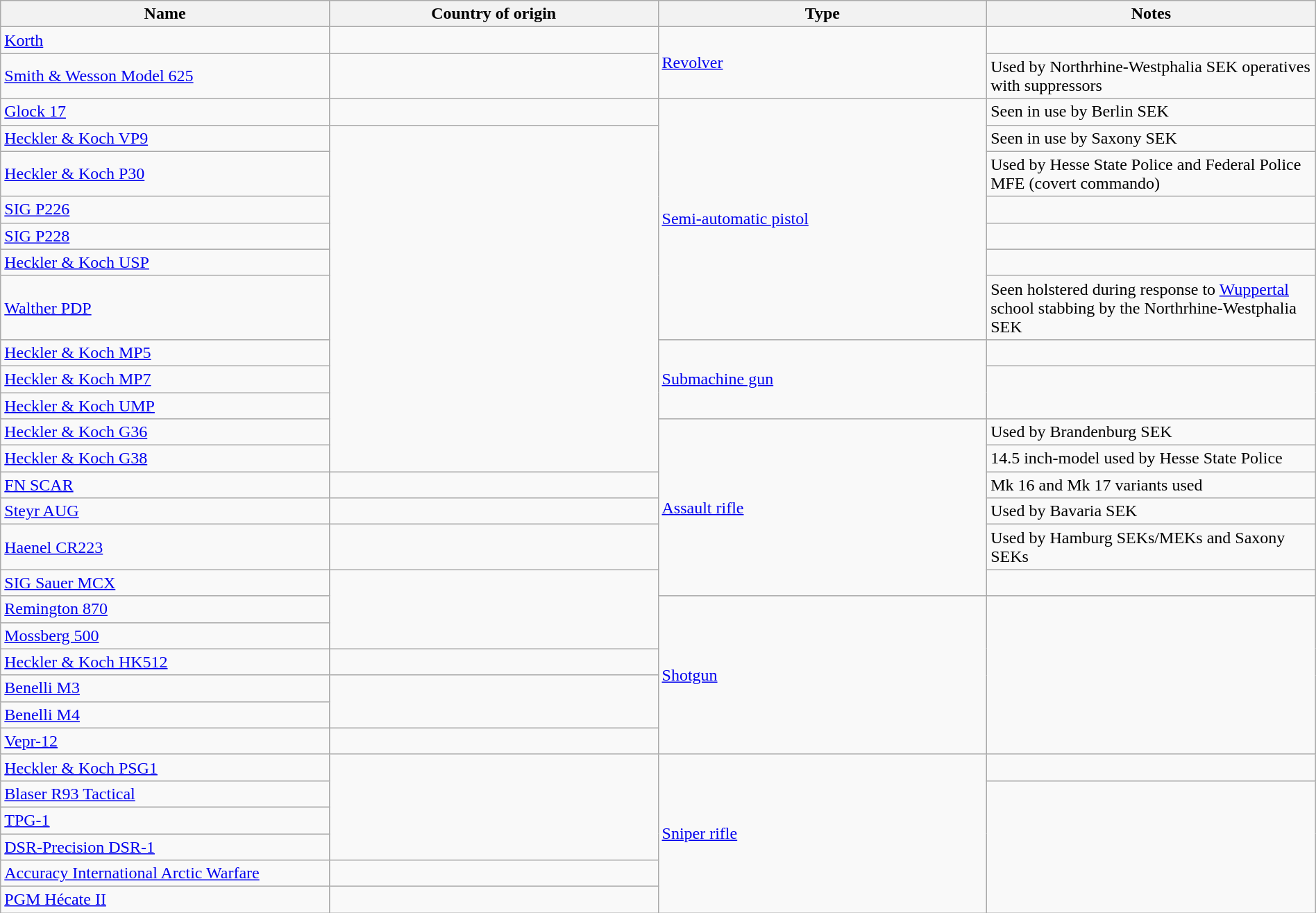<table class=wikitable border="0" width="100%">
<tr>
<th width="25%">Name</th>
<th width="25%">Country of origin</th>
<th width="25%">Type</th>
<th>Notes</th>
</tr>
<tr>
<td><a href='#'>Korth</a></td>
<td></td>
<td rowspan="2"><a href='#'>Revolver</a></td>
<td></td>
</tr>
<tr>
<td><a href='#'>Smith & Wesson Model 625</a></td>
<td></td>
<td>Used by Northrhine-Westphalia SEK operatives with suppressors</td>
</tr>
<tr>
<td><a href='#'>Glock 17</a></td>
<td></td>
<td rowspan="7"><a href='#'>Semi-automatic pistol</a></td>
<td>Seen in use by Berlin SEK</td>
</tr>
<tr>
<td><a href='#'>Heckler & Koch VP9</a></td>
<td rowspan="11"></td>
<td>Seen in use by Saxony SEK</td>
</tr>
<tr>
<td><a href='#'>Heckler & Koch P30</a></td>
<td>Used by Hesse State Police and Federal Police MFE (covert commando)</td>
</tr>
<tr>
<td><a href='#'>SIG P226</a></td>
<td></td>
</tr>
<tr>
<td><a href='#'>SIG P228</a></td>
<td></td>
</tr>
<tr>
<td><a href='#'>Heckler & Koch USP</a></td>
<td></td>
</tr>
<tr>
<td><a href='#'>Walther PDP</a></td>
<td>Seen holstered during response to <a href='#'>Wuppertal</a> school stabbing by the Northrhine-Westphalia SEK </td>
</tr>
<tr>
<td><a href='#'>Heckler & Koch MP5</a></td>
<td rowspan="3"><a href='#'>Submachine gun</a></td>
<td></td>
</tr>
<tr>
<td><a href='#'>Heckler & Koch MP7</a></td>
<td rowspan="2"></td>
</tr>
<tr>
<td><a href='#'>Heckler & Koch UMP</a></td>
</tr>
<tr>
<td><a href='#'>Heckler & Koch G36</a></td>
<td rowspan="6"><a href='#'>Assault rifle</a></td>
<td>Used by Brandenburg SEK</td>
</tr>
<tr>
<td><a href='#'>Heckler & Koch G38</a></td>
<td>14.5 inch-model used by Hesse State Police</td>
</tr>
<tr>
<td><a href='#'>FN SCAR</a></td>
<td></td>
<td>Mk 16 and Mk 17 variants used</td>
</tr>
<tr>
<td><a href='#'>Steyr AUG</a></td>
<td></td>
<td>Used by Bavaria SEK</td>
</tr>
<tr>
<td><a href='#'>Haenel CR223</a></td>
<td></td>
<td>Used by Hamburg SEKs/MEKs and Saxony SEKs</td>
</tr>
<tr>
<td><a href='#'>SIG Sauer MCX</a></td>
<td rowspan="3"></td>
<td></td>
</tr>
<tr>
<td><a href='#'>Remington 870</a></td>
<td rowspan="6"><a href='#'>Shotgun</a></td>
<td rowspan="6"></td>
</tr>
<tr>
<td><a href='#'>Mossberg 500</a></td>
</tr>
<tr>
<td><a href='#'>Heckler & Koch HK512</a></td>
<td></td>
</tr>
<tr>
<td><a href='#'>Benelli M3</a></td>
<td rowspan="2"></td>
</tr>
<tr>
<td><a href='#'>Benelli M4</a></td>
</tr>
<tr>
<td><a href='#'>Vepr-12</a></td>
<td></td>
</tr>
<tr>
<td><a href='#'>Heckler & Koch PSG1</a></td>
<td rowspan="4"></td>
<td rowspan="6"><a href='#'>Sniper rifle</a></td>
<td></td>
</tr>
<tr>
<td><a href='#'>Blaser R93 Tactical</a></td>
<td rowspan="5"></td>
</tr>
<tr>
<td><a href='#'>TPG-1</a></td>
</tr>
<tr>
<td><a href='#'>DSR-Precision DSR-1</a></td>
</tr>
<tr>
<td><a href='#'>Accuracy International Arctic Warfare</a></td>
<td></td>
</tr>
<tr>
<td><a href='#'>PGM Hécate II</a></td>
<td></td>
</tr>
</table>
